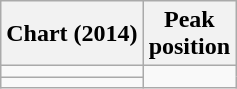<table class="wikitable">
<tr>
<th>Chart (2014)</th>
<th>Peak<br>position</th>
</tr>
<tr>
<td></td>
</tr>
<tr>
<td></td>
</tr>
</table>
